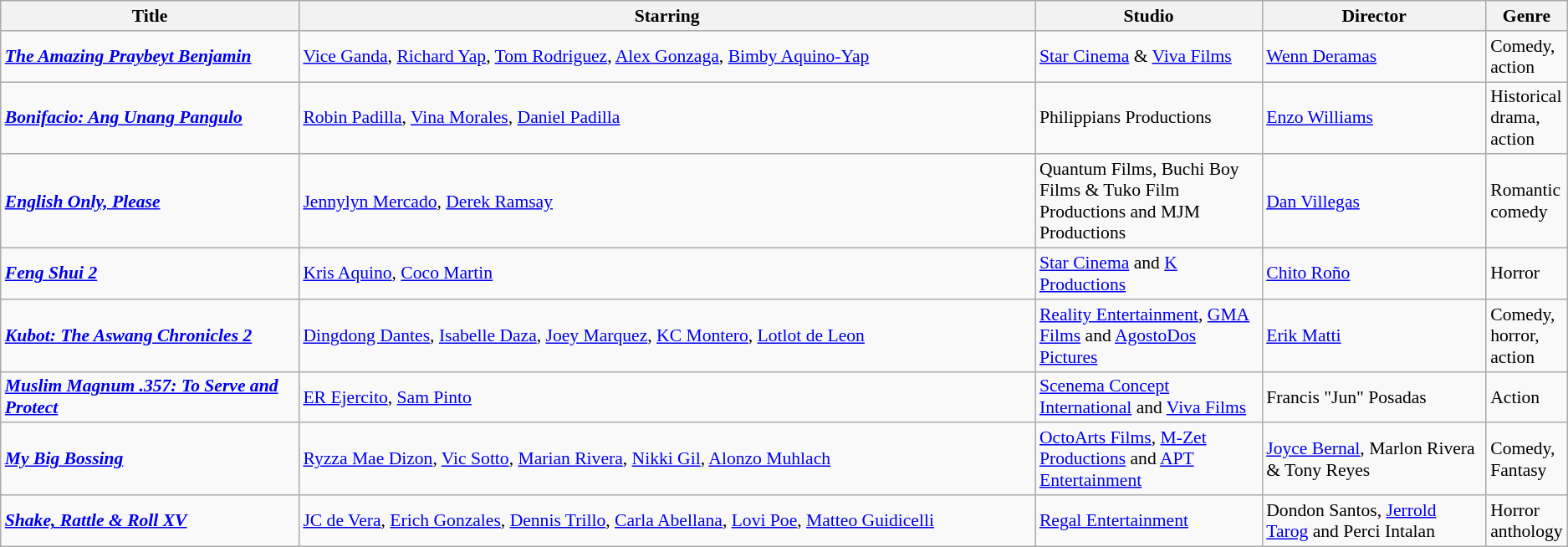<table class="wikitable" style="font-size: 90%">
<tr>
<th width=20%>Title</th>
<th width=50%>Starring</th>
<th width=15%>Studio</th>
<th width=15%>Director</th>
<th>Genre</th>
</tr>
<tr>
<td><strong><em><a href='#'>The Amazing Praybeyt Benjamin</a></em></strong></td>
<td><a href='#'>Vice Ganda</a>, <a href='#'>Richard Yap</a>, <a href='#'>Tom Rodriguez</a>, <a href='#'>Alex Gonzaga</a>, <a href='#'>Bimby Aquino-Yap</a></td>
<td><a href='#'>Star Cinema</a> & <a href='#'>Viva Films</a></td>
<td><a href='#'>Wenn Deramas</a></td>
<td>Comedy, action</td>
</tr>
<tr>
<td><strong><em><a href='#'>Bonifacio: Ang Unang Pangulo</a></em></strong></td>
<td><a href='#'>Robin Padilla</a>, <a href='#'>Vina Morales</a>, <a href='#'>Daniel Padilla</a></td>
<td>Philippians Productions</td>
<td><a href='#'>Enzo Williams</a></td>
<td>Historical drama, action</td>
</tr>
<tr>
<td><strong><em><a href='#'>English Only, Please</a></em></strong></td>
<td><a href='#'>Jennylyn Mercado</a>, <a href='#'>Derek Ramsay</a></td>
<td>Quantum Films, Buchi Boy Films & Tuko Film Productions and MJM Productions</td>
<td><a href='#'>Dan Villegas</a></td>
<td>Romantic comedy</td>
</tr>
<tr>
<td><strong><em><a href='#'>Feng Shui 2</a></em></strong></td>
<td><a href='#'>Kris Aquino</a>, <a href='#'>Coco Martin</a></td>
<td><a href='#'>Star Cinema</a> and <a href='#'>K Productions</a></td>
<td><a href='#'>Chito Roño</a></td>
<td>Horror</td>
</tr>
<tr>
<td><strong><em><a href='#'>Kubot: The Aswang Chronicles 2</a></em></strong></td>
<td><a href='#'>Dingdong Dantes</a>, <a href='#'>Isabelle Daza</a>, <a href='#'>Joey Marquez</a>, <a href='#'>KC Montero</a>, <a href='#'>Lotlot de Leon</a></td>
<td><a href='#'>Reality Entertainment</a>, <a href='#'>GMA Films</a> and <a href='#'>AgostoDos Pictures</a></td>
<td><a href='#'>Erik Matti</a></td>
<td>Comedy, horror, action</td>
</tr>
<tr>
<td><strong><em><a href='#'>Muslim Magnum .357: To Serve and Protect</a></em></strong></td>
<td><a href='#'>ER Ejercito</a>, <a href='#'>Sam Pinto</a></td>
<td><a href='#'>Scenema Concept International</a> and <a href='#'>Viva Films</a></td>
<td>Francis "Jun" Posadas</td>
<td>Action</td>
</tr>
<tr>
<td><strong><em><a href='#'>My Big Bossing</a></em></strong></td>
<td><a href='#'>Ryzza Mae Dizon</a>, <a href='#'>Vic Sotto</a>, <a href='#'>Marian Rivera</a>, <a href='#'>Nikki Gil</a>, <a href='#'>Alonzo Muhlach</a></td>
<td><a href='#'>OctoArts Films</a>, <a href='#'>M-Zet Productions</a> and <a href='#'>APT Entertainment</a></td>
<td><a href='#'>Joyce Bernal</a>, Marlon Rivera & Tony Reyes</td>
<td>Comedy, Fantasy</td>
</tr>
<tr>
<td><strong><em><a href='#'>Shake, Rattle & Roll XV</a></em></strong></td>
<td><a href='#'>JC de Vera</a>, <a href='#'>Erich Gonzales</a>, <a href='#'>Dennis Trillo</a>, <a href='#'>Carla Abellana</a>, <a href='#'>Lovi Poe</a>, <a href='#'>Matteo Guidicelli</a></td>
<td><a href='#'>Regal Entertainment</a></td>
<td>Dondon Santos, <a href='#'>Jerrold Tarog</a> and Perci Intalan</td>
<td>Horror anthology</td>
</tr>
</table>
